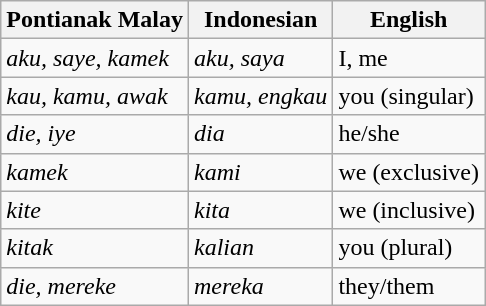<table class="wikitable">
<tr>
<th>Pontianak Malay</th>
<th>Indonesian</th>
<th>English</th>
</tr>
<tr>
<td><em>aku, saye, kamek</em></td>
<td><em>aku, saya</em></td>
<td>I, me</td>
</tr>
<tr>
<td><em>kau, kamu, awak</em></td>
<td><em>kamu, engkau</em></td>
<td>you (singular)</td>
</tr>
<tr>
<td><em>die, iye</em></td>
<td><em>dia</em></td>
<td>he/she</td>
</tr>
<tr>
<td><em>kamek</em></td>
<td><em>kami</em></td>
<td>we (exclusive)</td>
</tr>
<tr>
<td><em>kite</em></td>
<td><em>kita</em></td>
<td>we (inclusive)</td>
</tr>
<tr>
<td><em>kitak</em></td>
<td><em>kalian</em></td>
<td>you (plural)</td>
</tr>
<tr>
<td><em>die, mereke</em></td>
<td><em>mereka</em></td>
<td>they/them</td>
</tr>
</table>
